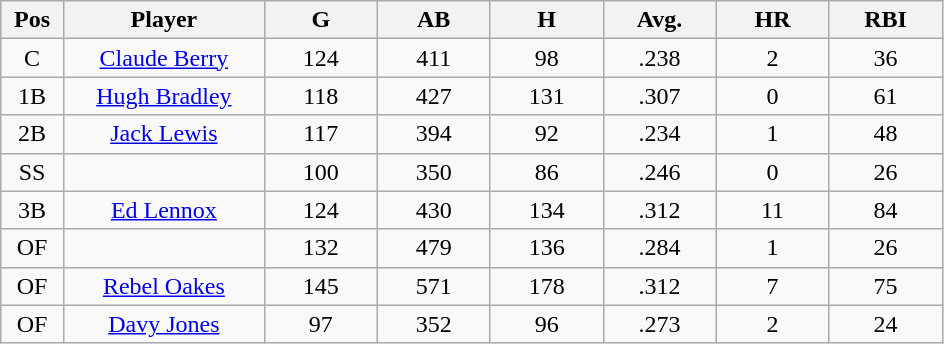<table class="wikitable sortable">
<tr>
<th bgcolor="#DDDDFF" width="5%">Pos</th>
<th bgcolor="#DDDDFF" width="16%">Player</th>
<th bgcolor="#DDDDFF" width="9%">G</th>
<th bgcolor="#DDDDFF" width="9%">AB</th>
<th bgcolor="#DDDDFF" width="9%">H</th>
<th bgcolor="#DDDDFF" width="9%">Avg.</th>
<th bgcolor="#DDDDFF" width="9%">HR</th>
<th bgcolor="#DDDDFF" width="9%">RBI</th>
</tr>
<tr align="center">
<td>C</td>
<td><a href='#'>Claude Berry</a></td>
<td>124</td>
<td>411</td>
<td>98</td>
<td>.238</td>
<td>2</td>
<td>36</td>
</tr>
<tr align="center">
<td>1B</td>
<td><a href='#'>Hugh Bradley</a></td>
<td>118</td>
<td>427</td>
<td>131</td>
<td>.307</td>
<td>0</td>
<td>61</td>
</tr>
<tr align="center">
<td>2B</td>
<td><a href='#'>Jack Lewis</a></td>
<td>117</td>
<td>394</td>
<td>92</td>
<td>.234</td>
<td>1</td>
<td>48</td>
</tr>
<tr align="center">
<td>SS</td>
<td></td>
<td>100</td>
<td>350</td>
<td>86</td>
<td>.246</td>
<td>0</td>
<td>26</td>
</tr>
<tr align="center">
<td>3B</td>
<td><a href='#'>Ed Lennox</a></td>
<td>124</td>
<td>430</td>
<td>134</td>
<td>.312</td>
<td>11</td>
<td>84</td>
</tr>
<tr align="center">
<td>OF</td>
<td></td>
<td>132</td>
<td>479</td>
<td>136</td>
<td>.284</td>
<td>1</td>
<td>26</td>
</tr>
<tr align="center">
<td>OF</td>
<td><a href='#'>Rebel Oakes</a></td>
<td>145</td>
<td>571</td>
<td>178</td>
<td>.312</td>
<td>7</td>
<td>75</td>
</tr>
<tr align="center">
<td>OF</td>
<td><a href='#'>Davy Jones</a></td>
<td>97</td>
<td>352</td>
<td>96</td>
<td>.273</td>
<td>2</td>
<td>24</td>
</tr>
</table>
